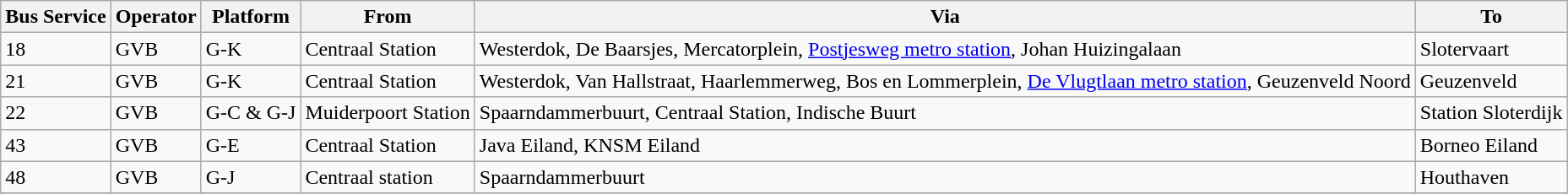<table class="wikitable vatop">
<tr>
<th>Bus Service</th>
<th>Operator</th>
<th>Platform</th>
<th>From</th>
<th>Via</th>
<th>To</th>
</tr>
<tr>
<td>18</td>
<td>GVB</td>
<td>G-K</td>
<td>Centraal Station</td>
<td>Westerdok, De Baarsjes, Mercatorplein, <a href='#'>Postjesweg metro station</a>, Johan Huizingalaan</td>
<td>Slotervaart</td>
</tr>
<tr>
<td>21</td>
<td>GVB</td>
<td>G-K</td>
<td>Centraal Station</td>
<td>Westerdok, Van Hallstraat, Haarlemmerweg, Bos en Lommerplein, <a href='#'>De Vlugtlaan metro station</a>, Geuzenveld Noord</td>
<td>Geuzenveld</td>
</tr>
<tr>
<td>22</td>
<td>GVB</td>
<td>G-C & G-J</td>
<td>Muiderpoort Station</td>
<td>Spaarndammerbuurt, Centraal Station, Indische Buurt</td>
<td>Station Sloterdijk</td>
</tr>
<tr>
<td>43</td>
<td>GVB</td>
<td>G-E</td>
<td>Centraal Station</td>
<td>Java Eiland, KNSM Eiland</td>
<td>Borneo Eiland</td>
</tr>
<tr>
<td>48</td>
<td>GVB</td>
<td>G-J</td>
<td>Centraal station</td>
<td>Spaarndammerbuurt</td>
<td>Houthaven</td>
</tr>
<tr>
</tr>
</table>
